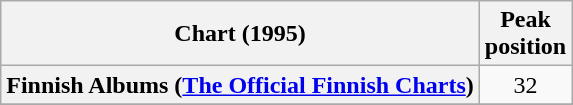<table class="wikitable sortable plainrowheaders">
<tr>
<th>Chart (1995)</th>
<th>Peak<br>position</th>
</tr>
<tr>
<th scope="row">Finnish Albums (<a href='#'>The Official Finnish Charts</a>)</th>
<td align="center">32</td>
</tr>
<tr>
</tr>
<tr>
</tr>
<tr>
</tr>
</table>
